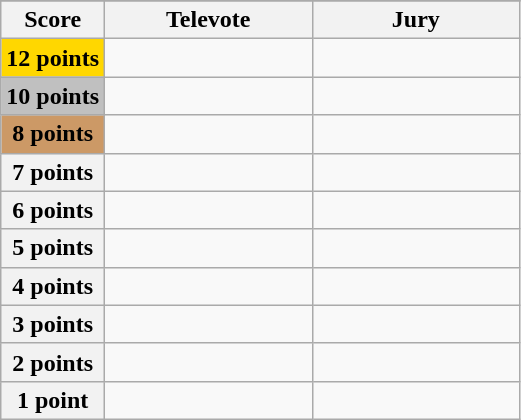<table class="wikitable">
<tr>
</tr>
<tr>
<th scope="col" width="20%">Score</th>
<th scope="col" width="40%">Televote</th>
<th scope="col" width="40%">Jury</th>
</tr>
<tr>
<th scope="row" style="background:gold">12 points</th>
<td></td>
<td></td>
</tr>
<tr>
<th scope="row" style="background:silver">10 points</th>
<td></td>
<td></td>
</tr>
<tr>
<th scope="row" style="background:#CC9966">8 points</th>
<td></td>
<td></td>
</tr>
<tr>
<th scope="row">7 points</th>
<td></td>
<td></td>
</tr>
<tr>
<th scope="row">6 points</th>
<td></td>
<td></td>
</tr>
<tr>
<th scope="row">5 points</th>
<td></td>
<td></td>
</tr>
<tr>
<th scope="row">4 points</th>
<td></td>
<td></td>
</tr>
<tr>
<th scope="row">3 points</th>
<td></td>
<td></td>
</tr>
<tr>
<th scope="row">2 points</th>
<td></td>
<td></td>
</tr>
<tr>
<th scope="row">1 point</th>
<td></td>
<td></td>
</tr>
</table>
